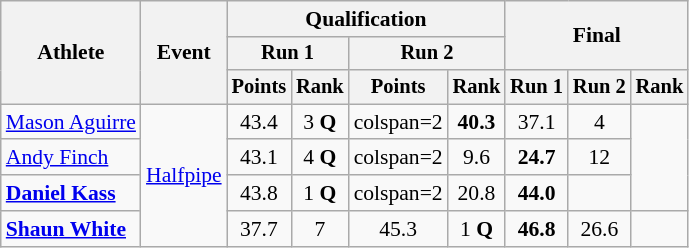<table class=wikitable style=font-size:90%;text-align:center>
<tr>
<th rowspan=3>Athlete</th>
<th rowspan=3>Event</th>
<th colspan=4>Qualification</th>
<th rowspan=2 colspan=3>Final</th>
</tr>
<tr style=font-size:95%>
<th colspan=2>Run 1</th>
<th colspan=2>Run 2</th>
</tr>
<tr style=font-size:95%>
<th>Points</th>
<th>Rank</th>
<th>Points</th>
<th>Rank</th>
<th>Run 1</th>
<th>Run 2</th>
<th>Rank</th>
</tr>
<tr>
<td align=left><a href='#'>Mason Aguirre</a></td>
<td align=left rowspan=4><a href='#'>Halfpipe</a></td>
<td>43.4</td>
<td>3 <strong>Q</strong></td>
<td>colspan=2 </td>
<td><strong>40.3</strong></td>
<td>37.1</td>
<td>4</td>
</tr>
<tr>
<td align=left><a href='#'>Andy Finch</a></td>
<td>43.1</td>
<td>4 <strong>Q</strong></td>
<td>colspan=2 </td>
<td>9.6</td>
<td><strong>24.7</strong></td>
<td>12</td>
</tr>
<tr>
<td align=left><strong><a href='#'>Daniel Kass</a></strong></td>
<td>43.8</td>
<td>1 <strong>Q</strong></td>
<td>colspan=2 </td>
<td>20.8</td>
<td><strong>44.0</strong></td>
<td></td>
</tr>
<tr>
<td align=left><strong> <a href='#'>Shaun White</a></strong></td>
<td>37.7</td>
<td>7</td>
<td>45.3</td>
<td>1 <strong>Q</strong></td>
<td><strong>46.8</strong></td>
<td>26.6</td>
<td></td>
</tr>
</table>
